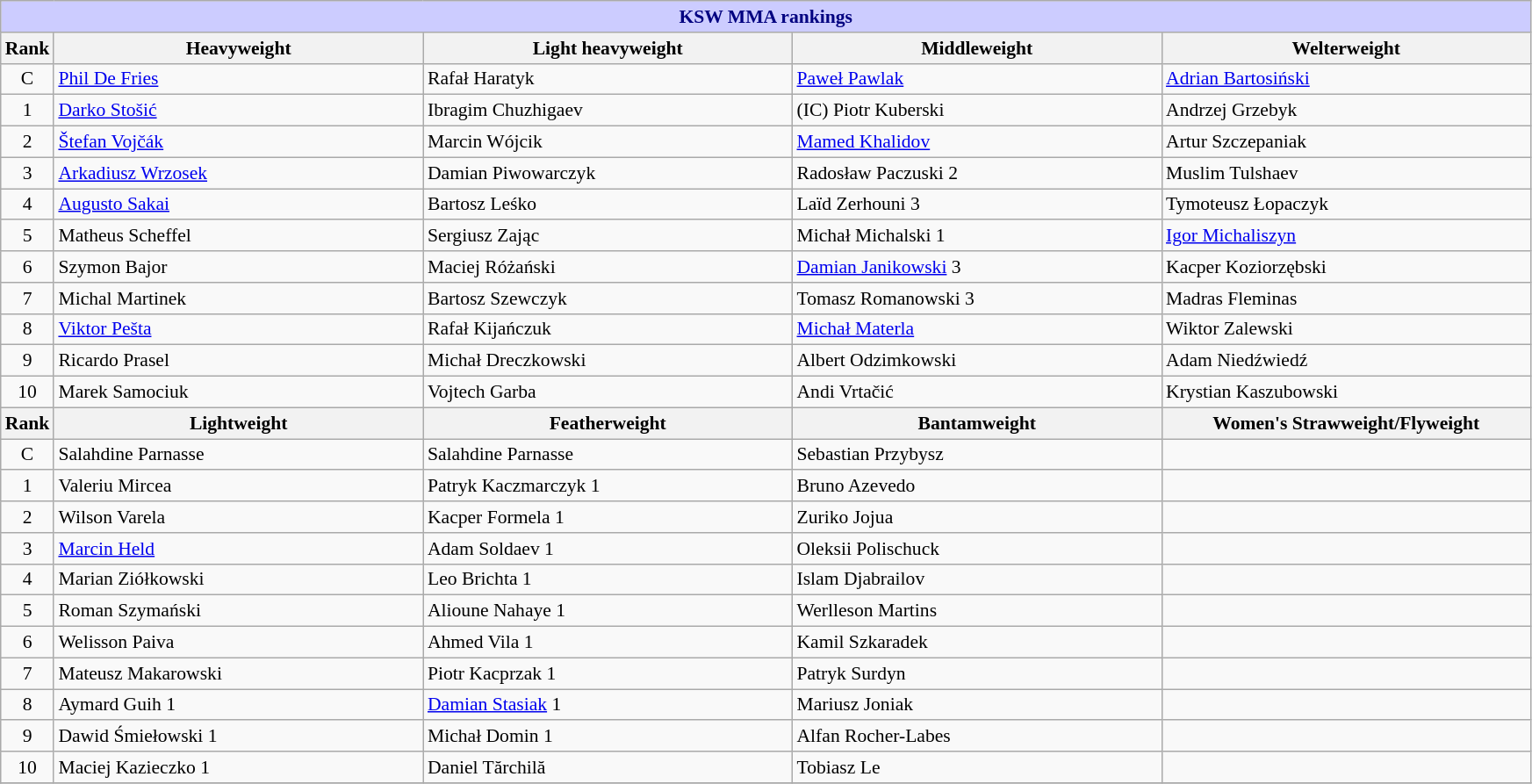<table class="wikitable" style="width:92%; font-size:90%;">
<tr>
<th colspan="5" style="background-color: #ccf; color: #000080; text-align: center;"><strong>KSW MMA rankings</strong></th>
</tr>
<tr>
<th style= "width:1%;">Rank</th>
<th style= "width:24%;">Heavyweight</th>
<th style= "width:24%;">Light heavyweight</th>
<th style= "width:24%;">Middleweight</th>
<th style= "width:24%;">Welterweight</th>
</tr>
<tr>
<td align=center>C</td>
<td> <a href='#'>Phil De Fries</a></td>
<td> Rafał Haratyk</td>
<td> <a href='#'>Paweł Pawlak</a></td>
<td> <a href='#'>Adrian Bartosiński</a></td>
</tr>
<tr>
<td align=center>1</td>
<td> <a href='#'>Darko Stošić</a></td>
<td> Ibragim Chuzhigaev</td>
<td> (IC) Piotr Kuberski</td>
<td> Andrzej Grzebyk</td>
</tr>
<tr>
<td align=center>2</td>
<td> <a href='#'>Štefan Vojčák</a></td>
<td> Marcin Wójcik</td>
<td> <a href='#'>Mamed Khalidov</a></td>
<td> Artur Szczepaniak</td>
</tr>
<tr>
<td align=center>3</td>
<td> <a href='#'>Arkadiusz Wrzosek</a></td>
<td> Damian Piwowarczyk</td>
<td> Radosław Paczuski  2</td>
<td> Muslim Tulshaev</td>
</tr>
<tr>
<td align=center>4</td>
<td> <a href='#'>Augusto Sakai</a></td>
<td> Bartosz Leśko</td>
<td> Laïd Zerhouni  3</td>
<td> Tymoteusz Łopaczyk</td>
</tr>
<tr>
<td align=center>5</td>
<td> Matheus Scheffel</td>
<td> Sergiusz Zając</td>
<td> Michał Michalski  1</td>
<td> <a href='#'>Igor Michaliszyn</a></td>
</tr>
<tr>
<td align=center>6</td>
<td> Szymon Bajor</td>
<td> Maciej Różański</td>
<td> <a href='#'>Damian Janikowski</a>  3</td>
<td> Kacper Koziorzębski</td>
</tr>
<tr>
<td align=center>7</td>
<td> Michal Martinek</td>
<td> Bartosz Szewczyk</td>
<td> Tomasz Romanowski  3</td>
<td> Madras Fleminas</td>
</tr>
<tr>
<td align=center>8</td>
<td> <a href='#'>Viktor Pešta</a></td>
<td> Rafał Kijańczuk</td>
<td> <a href='#'>Michał Materla</a></td>
<td> Wiktor Zalewski</td>
</tr>
<tr>
<td align=center>9</td>
<td> Ricardo Prasel</td>
<td> Michał Dreczkowski</td>
<td> Albert Odzimkowski</td>
<td> Adam Niedźwiedź</td>
</tr>
<tr>
<td align=center>10</td>
<td> Marek Samociuk</td>
<td> Vojtech Garba</td>
<td> Andi Vrtačić</td>
<td> Krystian Kaszubowski</td>
</tr>
<tr>
<th style= "width:1%;">Rank</th>
<th style= "width:24%;">Lightweight</th>
<th style= "width:24%;">Featherweight</th>
<th style= "width:24%;">Bantamweight</th>
<th style= "width:24%;">Women's Strawweight/Flyweight</th>
</tr>
<tr>
<td align=center>C</td>
<td> Salahdine Parnasse</td>
<td> Salahdine Parnasse</td>
<td> Sebastian Przybysz</td>
<td></td>
</tr>
<tr>
<td align=center>1</td>
<td> Valeriu Mircea</td>
<td> Patryk Kaczmarczyk  1</td>
<td> Bruno Azevedo</td>
<td></td>
</tr>
<tr>
<td align=center>2</td>
<td> Wilson Varela</td>
<td> Kacper Formela  1</td>
<td> Zuriko Jojua</td>
<td></td>
</tr>
<tr>
<td align=center>3</td>
<td> <a href='#'>Marcin Held</a></td>
<td> Adam Soldaev  1</td>
<td> Oleksii Polischuck</td>
<td></td>
</tr>
<tr>
<td align=center>4</td>
<td> Marian Ziółkowski</td>
<td> Leo Brichta  1</td>
<td> Islam Djabrailov</td>
<td></td>
</tr>
<tr>
<td align=center>5</td>
<td> Roman Szymański</td>
<td> Alioune Nahaye  1</td>
<td> Werlleson Martins</td>
<td></td>
</tr>
<tr>
<td align=center>6</td>
<td> Welisson Paiva</td>
<td> Ahmed Vila  1</td>
<td> Kamil Szkaradek</td>
<td></td>
</tr>
<tr>
<td align=center>7</td>
<td> Mateusz Makarowski </td>
<td> Piotr Kacprzak  1</td>
<td> Patryk Surdyn</td>
<td></td>
</tr>
<tr>
<td align=center>8</td>
<td> Aymard Guih  1</td>
<td> <a href='#'>Damian Stasiak</a>  1</td>
<td> Mariusz Joniak</td>
<td></td>
</tr>
<tr>
<td align=center>9</td>
<td> Dawid Śmiełowski  1</td>
<td> Michał Domin  1</td>
<td> Alfan Rocher-Labes</td>
<td></td>
</tr>
<tr>
<td align=center>10</td>
<td> Maciej Kazieczko  1</td>
<td> Daniel Tărchilă </td>
<td> Tobiasz Le</td>
<td></td>
</tr>
<tr>
</tr>
</table>
